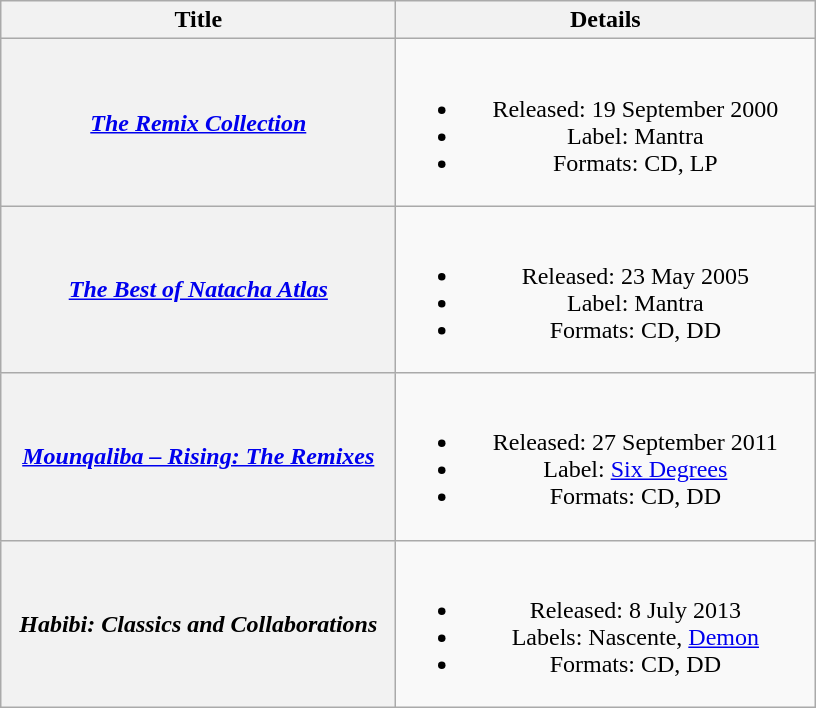<table class="wikitable plainrowheaders" style="text-align:center;">
<tr>
<th scope="col" style="width:16em;">Title</th>
<th scope="col" style="width:17em;">Details</th>
</tr>
<tr>
<th scope="row"><em><a href='#'>The Remix Collection</a></em></th>
<td><br><ul><li>Released: 19 September 2000 </li><li>Label: Mantra </li><li>Formats: CD, LP</li></ul></td>
</tr>
<tr>
<th scope="row"><em><a href='#'>The Best of Natacha Atlas</a></em></th>
<td><br><ul><li>Released: 23 May 2005 </li><li>Label: Mantra </li><li>Formats: CD, DD</li></ul></td>
</tr>
<tr>
<th scope="row"><em><a href='#'>Mounqaliba – Rising: The Remixes</a></em></th>
<td><br><ul><li>Released: 27 September 2011 </li><li>Label: <a href='#'>Six Degrees</a> </li><li>Formats: CD, DD</li></ul></td>
</tr>
<tr>
<th scope="row"><em>Habibi: Classics and Collaborations</em></th>
<td><br><ul><li>Released: 8 July 2013 </li><li>Labels: Nascente, <a href='#'>Demon</a> </li><li>Formats: CD, DD</li></ul></td>
</tr>
</table>
